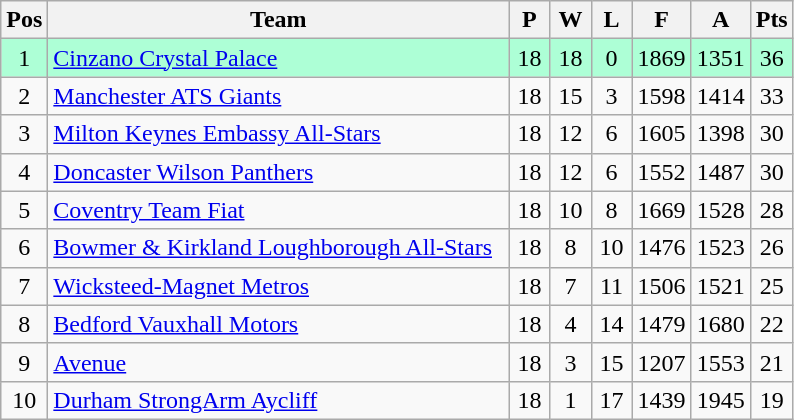<table class="wikitable" style="font-size: 100%">
<tr>
<th width=20>Pos</th>
<th width=300>Team</th>
<th width=20>P</th>
<th width=20>W</th>
<th width=20>L</th>
<th width=25>F</th>
<th width=25>A</th>
<th width=20>Pts</th>
</tr>
<tr align=center style="background: #ADFFD6;">
<td>1</td>
<td align="left"><a href='#'>Cinzano Crystal Palace</a></td>
<td>18</td>
<td>18</td>
<td>0</td>
<td>1869</td>
<td>1351</td>
<td>36</td>
</tr>
<tr align=center>
<td>2</td>
<td align="left"><a href='#'>Manchester ATS Giants</a></td>
<td>18</td>
<td>15</td>
<td>3</td>
<td>1598</td>
<td>1414</td>
<td>33</td>
</tr>
<tr align=center>
<td>3</td>
<td align="left"><a href='#'>Milton Keynes Embassy All-Stars</a></td>
<td>18</td>
<td>12</td>
<td>6</td>
<td>1605</td>
<td>1398</td>
<td>30</td>
</tr>
<tr align=center>
<td>4</td>
<td align="left"><a href='#'>Doncaster Wilson Panthers</a></td>
<td>18</td>
<td>12</td>
<td>6</td>
<td>1552</td>
<td>1487</td>
<td>30</td>
</tr>
<tr align=center>
<td>5</td>
<td align="left"><a href='#'>Coventry Team Fiat</a></td>
<td>18</td>
<td>10</td>
<td>8</td>
<td>1669</td>
<td>1528</td>
<td>28</td>
</tr>
<tr align=center>
<td>6</td>
<td align="left"><a href='#'>Bowmer & Kirkland Loughborough All-Stars</a></td>
<td>18</td>
<td>8</td>
<td>10</td>
<td>1476</td>
<td>1523</td>
<td>26</td>
</tr>
<tr align=center>
<td>7</td>
<td align="left"><a href='#'>Wicksteed-Magnet Metros</a></td>
<td>18</td>
<td>7</td>
<td>11</td>
<td>1506</td>
<td>1521</td>
<td>25</td>
</tr>
<tr align=center>
<td>8</td>
<td align="left"><a href='#'>Bedford Vauxhall Motors</a></td>
<td>18</td>
<td>4</td>
<td>14</td>
<td>1479</td>
<td>1680</td>
<td>22</td>
</tr>
<tr align=center>
<td>9</td>
<td align="left"><a href='#'>Avenue</a></td>
<td>18</td>
<td>3</td>
<td>15</td>
<td>1207</td>
<td>1553</td>
<td>21</td>
</tr>
<tr align=center>
<td>10</td>
<td align="left"><a href='#'>Durham StrongArm Aycliff</a></td>
<td>18</td>
<td>1</td>
<td>17</td>
<td>1439</td>
<td>1945</td>
<td>19</td>
</tr>
</table>
